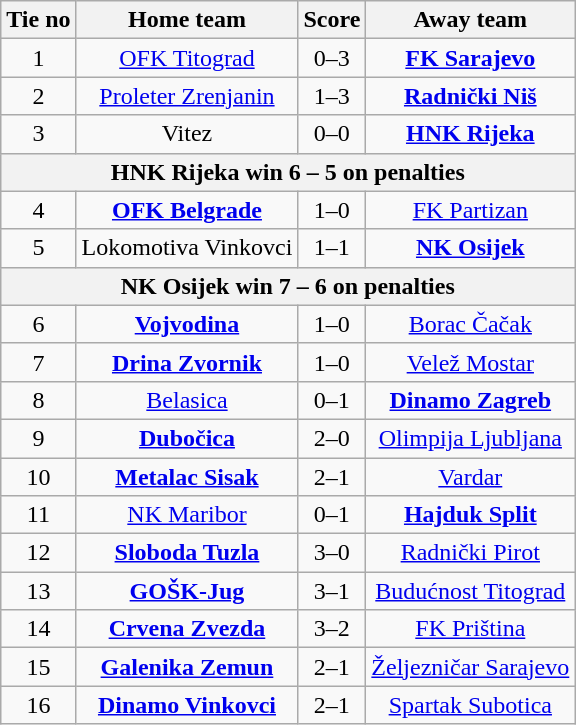<table class="wikitable" style="text-align: center">
<tr>
<th>Tie no</th>
<th>Home team</th>
<th>Score</th>
<th>Away team</th>
</tr>
<tr>
<td>1</td>
<td><a href='#'>OFK Titograd</a></td>
<td>0–3</td>
<td><strong><a href='#'>FK Sarajevo</a></strong></td>
</tr>
<tr>
<td>2</td>
<td><a href='#'>Proleter Zrenjanin</a></td>
<td>1–3</td>
<td><strong><a href='#'>Radnički Niš</a></strong></td>
</tr>
<tr>
<td>3</td>
<td>Vitez</td>
<td>0–0</td>
<td><strong><a href='#'>HNK Rijeka</a></strong></td>
</tr>
<tr>
<th colspan="4">HNK Rijeka win 6 – 5 on penalties</th>
</tr>
<tr>
<td>4</td>
<td><strong><a href='#'>OFK Belgrade</a></strong></td>
<td>1–0</td>
<td><a href='#'>FK Partizan</a></td>
</tr>
<tr>
<td>5</td>
<td>Lokomotiva Vinkovci</td>
<td>1–1</td>
<td><strong><a href='#'>NK Osijek</a></strong></td>
</tr>
<tr>
<th colspan="4">NK Osijek win 7 – 6 on penalties</th>
</tr>
<tr>
<td>6</td>
<td><strong><a href='#'>Vojvodina</a></strong></td>
<td>1–0</td>
<td><a href='#'>Borac Čačak</a></td>
</tr>
<tr>
<td>7</td>
<td><strong><a href='#'>Drina Zvornik</a></strong></td>
<td>1–0</td>
<td><a href='#'>Velež Mostar</a></td>
</tr>
<tr>
<td>8</td>
<td><a href='#'>Belasica</a></td>
<td>0–1</td>
<td><strong><a href='#'>Dinamo Zagreb</a></strong></td>
</tr>
<tr>
<td>9</td>
<td><strong><a href='#'>Dubočica</a></strong></td>
<td>2–0</td>
<td><a href='#'>Olimpija Ljubljana</a></td>
</tr>
<tr>
<td>10</td>
<td><strong><a href='#'>Metalac Sisak</a></strong></td>
<td>2–1</td>
<td><a href='#'>Vardar</a></td>
</tr>
<tr>
<td>11</td>
<td><a href='#'>NK Maribor</a></td>
<td>0–1</td>
<td><strong><a href='#'>Hajduk Split</a></strong></td>
</tr>
<tr>
<td>12</td>
<td><strong><a href='#'>Sloboda Tuzla</a></strong></td>
<td>3–0</td>
<td><a href='#'>Radnički Pirot</a></td>
</tr>
<tr>
<td>13</td>
<td><strong><a href='#'>GOŠK-Jug</a></strong></td>
<td>3–1</td>
<td><a href='#'>Budućnost Titograd</a></td>
</tr>
<tr>
<td>14</td>
<td><strong><a href='#'>Crvena Zvezda</a></strong></td>
<td>3–2</td>
<td><a href='#'>FK Priština</a></td>
</tr>
<tr>
<td>15</td>
<td><strong><a href='#'>Galenika Zemun</a></strong></td>
<td>2–1</td>
<td><a href='#'>Željezničar Sarajevo</a></td>
</tr>
<tr>
<td>16</td>
<td><strong><a href='#'>Dinamo Vinkovci</a></strong></td>
<td>2–1</td>
<td><a href='#'>Spartak Subotica</a></td>
</tr>
</table>
